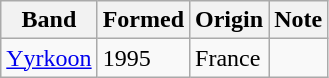<table class="wikitable sortable">
<tr>
<th>Band</th>
<th>Formed</th>
<th>Origin</th>
<th class=unsortable>Note</th>
</tr>
<tr>
<td><a href='#'>Yyrkoon</a></td>
<td>1995</td>
<td>France</td>
<td></td>
</tr>
</table>
